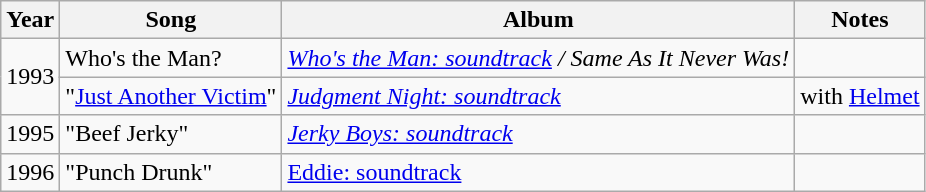<table class="wikitable">
<tr>
<th>Year</th>
<th>Song</th>
<th>Album</th>
<th>Notes</th>
</tr>
<tr>
<td rowspan="2">1993</td>
<td>Who's the Man?</td>
<td><em><a href='#'>Who's the Man: soundtrack</a> / Same As It Never Was!</em></td>
<td></td>
</tr>
<tr>
<td>"<a href='#'>Just Another Victim</a>"</td>
<td><em><a href='#'>Judgment Night: soundtrack</a></em></td>
<td>with <a href='#'>Helmet</a></td>
</tr>
<tr>
<td>1995</td>
<td>"Beef Jerky"</td>
<td><em><a href='#'>Jerky Boys: soundtrack</a></em></td>
<td></td>
</tr>
<tr>
<td>1996</td>
<td>"Punch Drunk"</td>
<td><em><a href='#'></em>Eddie: soundtrack<em></a></em></td>
<td></td>
</tr>
</table>
